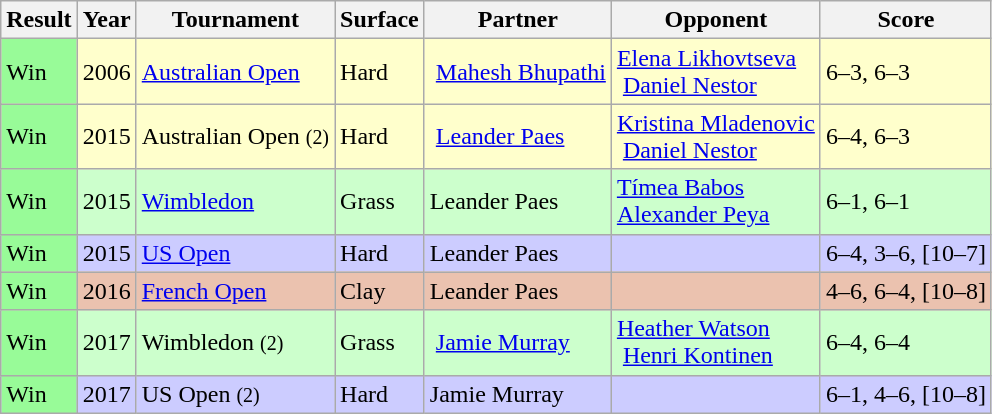<table class="sortable wikitable">
<tr>
<th>Result</th>
<th>Year</th>
<th>Tournament</th>
<th>Surface</th>
<th>Partner</th>
<th>Opponent</th>
<th class="unsortable">Score</th>
</tr>
<tr style="background:#ffffcc;">
<td style="background:#98fb98;">Win</td>
<td>2006</td>
<td><a href='#'>Australian Open</a></td>
<td>Hard</td>
<td> <a href='#'>Mahesh Bhupathi</a></td>
<td> <a href='#'>Elena Likhovtseva</a><br> <a href='#'>Daniel Nestor</a></td>
<td>6–3, 6–3</td>
</tr>
<tr style="background:#ffffcc;">
<td style="background:#98fb98;">Win</td>
<td>2015</td>
<td>Australian Open <small>(2)</small></td>
<td>Hard</td>
<td> <a href='#'>Leander Paes</a></td>
<td> <a href='#'>Kristina Mladenovic</a><br> <a href='#'>Daniel Nestor</a></td>
<td>6–4, 6–3</td>
</tr>
<tr style="background:#ccffcc;">
<td style="background:#98fb98;">Win</td>
<td>2015</td>
<td><a href='#'>Wimbledon</a></td>
<td>Grass</td>
<td> Leander Paes</td>
<td> <a href='#'>Tímea Babos</a><br> <a href='#'>Alexander Peya</a></td>
<td>6–1, 6–1</td>
</tr>
<tr style="background:#ccccff;">
<td style="background:#98fb98;">Win</td>
<td>2015</td>
<td><a href='#'>US Open</a></td>
<td>Hard</td>
<td> Leander Paes</td>
<td></td>
<td>6–4, 3–6, [10–7]</td>
</tr>
<tr style="background:#ebc2af;">
<td style="background:#98fb98;">Win</td>
<td>2016</td>
<td><a href='#'>French Open</a></td>
<td>Clay</td>
<td> Leander Paes</td>
<td></td>
<td>4–6, 6–4, [10–8]</td>
</tr>
<tr style="background:#ccffcc;">
<td style="background:#98fb98;">Win</td>
<td>2017</td>
<td>Wimbledon <small>(2)</small></td>
<td>Grass</td>
<td> <a href='#'>Jamie Murray</a></td>
<td> <a href='#'>Heather Watson</a><br> <a href='#'>Henri Kontinen</a></td>
<td>6–4, 6–4</td>
</tr>
<tr bgcolor=#CCCCFF>
<td style="background:#98fb98;">Win</td>
<td>2017</td>
<td>US Open <small>(2)</small></td>
<td>Hard</td>
<td> Jamie Murray</td>
<td></td>
<td>6–1, 4–6, [10–8]</td>
</tr>
</table>
